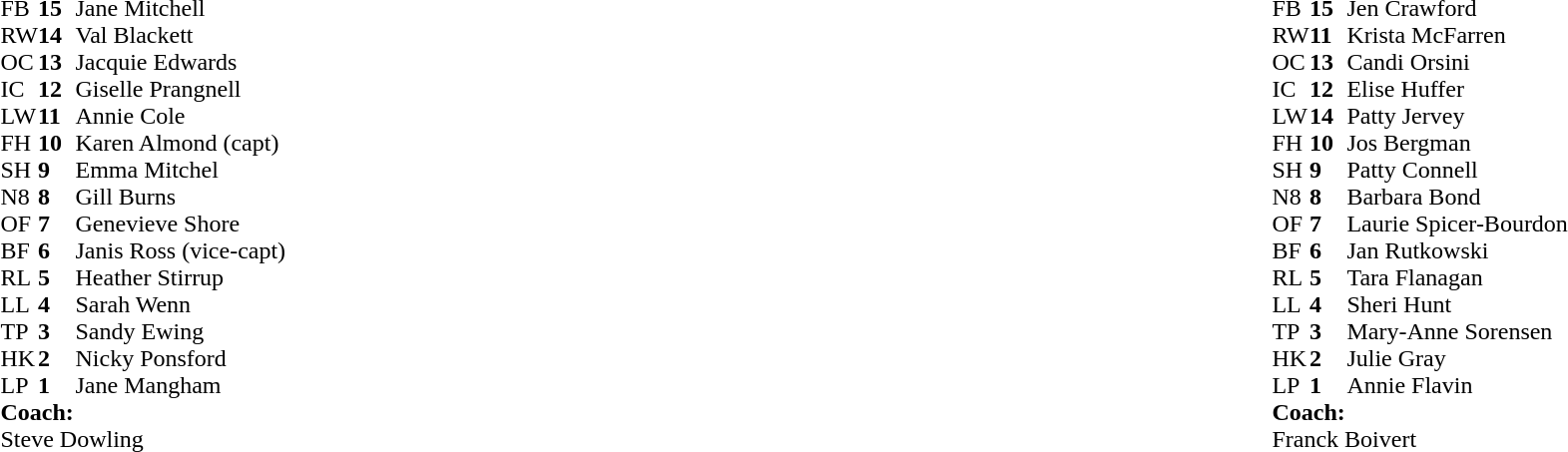<table style="width:100%">
<tr>
<td style="vertical-align:top; width:50%"><br><table cellspacing="0" cellpadding="0">
<tr>
<th width="25"></th>
<th width="25"></th>
</tr>
<tr>
<td>FB</td>
<td><strong>15</strong></td>
<td>Jane Mitchell</td>
</tr>
<tr>
<td>RW</td>
<td><strong>14</strong></td>
<td>Val Blackett</td>
</tr>
<tr>
<td>OC</td>
<td><strong>13</strong></td>
<td>Jacquie Edwards</td>
</tr>
<tr>
<td>IC</td>
<td><strong>12</strong></td>
<td>Giselle Prangnell</td>
</tr>
<tr>
<td>LW</td>
<td><strong>11</strong></td>
<td>Annie Cole</td>
</tr>
<tr>
<td>FH</td>
<td><strong>10</strong></td>
<td>Karen Almond (capt)</td>
</tr>
<tr>
<td>SH</td>
<td><strong>9</strong></td>
<td>Emma Mitchel</td>
</tr>
<tr>
<td>N8</td>
<td><strong>8</strong></td>
<td>Gill Burns</td>
</tr>
<tr>
<td>OF</td>
<td><strong>7</strong></td>
<td>Genevieve Shore</td>
</tr>
<tr>
<td>BF</td>
<td><strong>6</strong></td>
<td>Janis Ross (vice-capt)</td>
</tr>
<tr>
<td>RL</td>
<td><strong>5</strong></td>
<td>Heather Stirrup</td>
</tr>
<tr>
<td>LL</td>
<td><strong>4</strong></td>
<td>Sarah Wenn</td>
</tr>
<tr>
<td>TP</td>
<td><strong>3</strong></td>
<td>Sandy Ewing</td>
</tr>
<tr>
<td>HK</td>
<td><strong>2</strong></td>
<td>Nicky Ponsford</td>
</tr>
<tr>
<td>LP</td>
<td><strong>1</strong></td>
<td>Jane Mangham</td>
</tr>
<tr>
<td colspan=3><strong>Coach:</strong></td>
</tr>
<tr>
<td colspan="3">Steve Dowling</td>
</tr>
</table>
</td>
<td></td>
<td><br><table cellspacing="0" cellpadding="0" style="margin:auto">
<tr>
<th width="25"></th>
<th width="25"></th>
</tr>
<tr>
<td>FB</td>
<td><strong>15</strong></td>
<td>Jen Crawford</td>
</tr>
<tr>
<td>RW</td>
<td><strong>11</strong></td>
<td>Krista McFarren</td>
</tr>
<tr>
<td>OC</td>
<td><strong>13</strong></td>
<td>Candi Orsini</td>
</tr>
<tr>
<td>IC</td>
<td><strong>12</strong></td>
<td>Elise Huffer</td>
</tr>
<tr>
<td>LW</td>
<td><strong>14</strong></td>
<td>Patty Jervey</td>
</tr>
<tr>
<td>FH</td>
<td><strong>10</strong></td>
<td>Jos Bergman</td>
</tr>
<tr>
<td>SH</td>
<td><strong>9</strong></td>
<td>Patty Connell</td>
</tr>
<tr>
<td>N8</td>
<td><strong>8</strong></td>
<td>Barbara Bond</td>
</tr>
<tr>
<td>OF</td>
<td><strong>7</strong></td>
<td>Laurie Spicer-Bourdon</td>
</tr>
<tr>
<td>BF</td>
<td><strong>6</strong></td>
<td>Jan Rutkowski</td>
</tr>
<tr>
<td>RL</td>
<td><strong>5</strong></td>
<td>Tara Flanagan</td>
</tr>
<tr>
<td>LL</td>
<td><strong>4</strong></td>
<td>Sheri Hunt</td>
</tr>
<tr>
<td>TP</td>
<td><strong>3</strong></td>
<td>Mary-Anne Sorensen</td>
</tr>
<tr>
<td>HK</td>
<td><strong>2</strong></td>
<td>Julie Gray</td>
</tr>
<tr>
<td>LP</td>
<td><strong>1</strong></td>
<td>Annie Flavin</td>
</tr>
<tr>
<td colspan=3><strong>Coach:</strong></td>
</tr>
<tr>
<td colspan="3">Franck Boivert</td>
</tr>
</table>
</td>
</tr>
</table>
